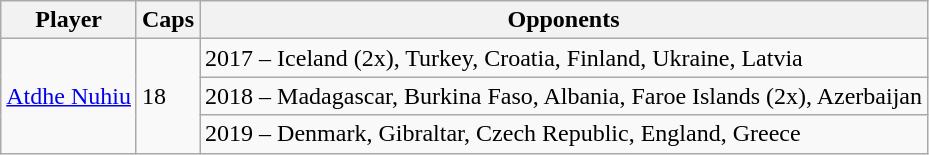<table class="wikitable">
<tr>
<th>Player</th>
<th>Caps</th>
<th>Opponents</th>
</tr>
<tr>
<td rowspan="3"><a href='#'>Atdhe Nuhiu</a></td>
<td rowspan="3">18</td>
<td>2017 – Iceland (2x), Turkey, Croatia, Finland, Ukraine, Latvia</td>
</tr>
<tr>
<td>2018 – Madagascar, Burkina Faso, Albania, Faroe Islands (2x), Azerbaijan</td>
</tr>
<tr>
<td>2019 – Denmark, Gibraltar, Czech Republic, England, Greece</td>
</tr>
</table>
